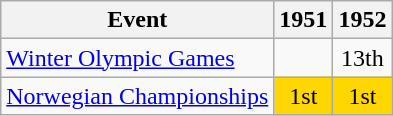<table class="wikitable">
<tr>
<th>Event</th>
<th>1951</th>
<th>1952</th>
</tr>
<tr>
<td><a href='#'>Winter Olympic Games</a></td>
<td></td>
<td align="center">13th</td>
</tr>
<tr>
<td><a href='#'>Norwegian Championships</a></td>
<td align="center" bgcolor="gold">1st</td>
<td align="center" bgcolor="gold">1st</td>
</tr>
</table>
